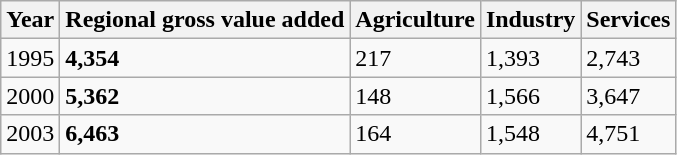<table class="wikitable">
<tr>
<th>Year</th>
<th>Regional gross value added</th>
<th>Agriculture</th>
<th>Industry</th>
<th>Services</th>
</tr>
<tr>
<td>1995</td>
<td><strong>4,354</strong></td>
<td>217</td>
<td>1,393</td>
<td>2,743</td>
</tr>
<tr>
<td>2000</td>
<td><strong>5,362</strong></td>
<td>148</td>
<td>1,566</td>
<td>3,647</td>
</tr>
<tr>
<td>2003</td>
<td><strong>6,463</strong></td>
<td>164</td>
<td>1,548</td>
<td>4,751</td>
</tr>
</table>
